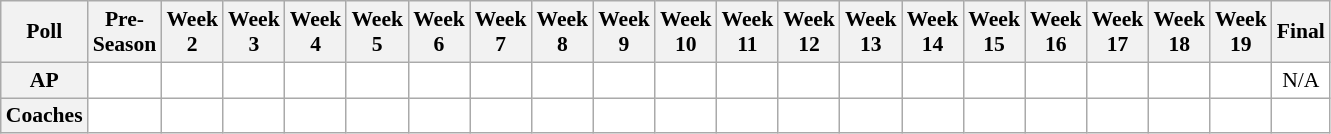<table class="wikitable" style="white-space:nowrap;font-size:90%">
<tr>
<th>Poll</th>
<th>Pre-<br>Season</th>
<th>Week<br>2</th>
<th>Week<br>3</th>
<th>Week<br>4</th>
<th>Week<br>5</th>
<th>Week<br>6</th>
<th>Week<br>7</th>
<th>Week<br>8</th>
<th>Week<br>9</th>
<th>Week<br>10</th>
<th>Week<br>11</th>
<th>Week<br>12</th>
<th>Week<br>13</th>
<th>Week<br>14</th>
<th>Week<br>15</th>
<th>Week<br>16</th>
<th>Week<br>17</th>
<th>Week<br>18</th>
<th>Week<br>19</th>
<th>Final</th>
</tr>
<tr style="text-align:center;">
<th>AP</th>
<td style="background:#FFF;"></td>
<td style="background:#FFF;"></td>
<td style="background:#FFF;"></td>
<td style="background:#FFF;"></td>
<td style="background:#FFF;"></td>
<td style="background:#FFF;"></td>
<td style="background:#FFF;"></td>
<td style="background:#FFF;"></td>
<td style="background:#FFF;"></td>
<td style="background:#FFF;"></td>
<td style="background:#FFF;"></td>
<td style="background:#FFF;"></td>
<td style="background:#FFF;"></td>
<td style="background:#FFF;"></td>
<td style="background:#FFF;"></td>
<td style="background:#FFF;"></td>
<td style="background:#FFF;"></td>
<td style="background:#FFF;"></td>
<td style="background:#FFF;"></td>
<td style="background:#FFF;">N/A</td>
</tr>
<tr style="text-align:center;">
<th>Coaches</th>
<td style="background:#FFF;"></td>
<td style="background:#FFF;"></td>
<td style="background:#FFF;"></td>
<td style="background:#FFF;"></td>
<td style="background:#FFF;"></td>
<td style="background:#FFF;"></td>
<td style="background:#FFF;"></td>
<td style="background:#FFF;"></td>
<td style="background:#FFF;"></td>
<td style="background:#FFF;"></td>
<td style="background:#FFF;"></td>
<td style="background:#FFF;"></td>
<td style="background:#FFF;"></td>
<td style="background:#FFF;"></td>
<td style="background:#FFF;"></td>
<td style="background:#FFF;"></td>
<td style="background:#FFF;"></td>
<td style="background:#FFF;"></td>
<td style="background:#FFF;"></td>
<td style="background:#FFF;"></td>
</tr>
</table>
